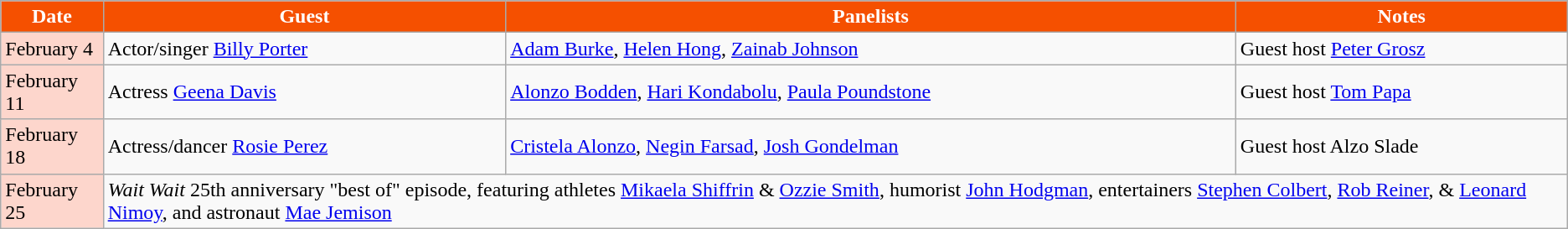<table class="wikitable">
<tr>
<th style="background:#f55000;color:#FFFFFF;">Date</th>
<th style="background:#f55000;color:#FFFFFF;">Guest</th>
<th style="background:#f55000;color:#FFFFFF;">Panelists</th>
<th style="background:#f55000;color:#FFFFFF;">Notes</th>
</tr>
<tr>
<td style="background:#FDD6CC;color:#000000;">February 4</td>
<td>Actor/singer <a href='#'>Billy Porter</a></td>
<td><a href='#'>Adam Burke</a>, <a href='#'>Helen Hong</a>, <a href='#'>Zainab Johnson</a></td>
<td>Guest host <a href='#'>Peter Grosz</a></td>
</tr>
<tr>
<td style="background:#FDD6CC;color:#000000;">February 11</td>
<td>Actress <a href='#'>Geena Davis</a></td>
<td><a href='#'>Alonzo Bodden</a>, <a href='#'>Hari Kondabolu</a>, <a href='#'>Paula Poundstone</a></td>
<td>Guest host <a href='#'>Tom Papa</a></td>
</tr>
<tr>
<td style="background:#FDD6CC;color:#000000;">February 18</td>
<td>Actress/dancer <a href='#'>Rosie Perez</a></td>
<td><a href='#'>Cristela Alonzo</a>, <a href='#'>Negin Farsad</a>, <a href='#'>Josh Gondelman</a></td>
<td>Guest host Alzo Slade</td>
</tr>
<tr>
<td style="background:#FDD6CC;color:#000000;">February 25</td>
<td colspan=3><em>Wait Wait</em> 25th anniversary "best of" episode, featuring athletes <a href='#'>Mikaela Shiffrin</a> & <a href='#'>Ozzie Smith</a>, humorist <a href='#'>John Hodgman</a>, entertainers <a href='#'>Stephen Colbert</a>, <a href='#'>Rob Reiner</a>, & <a href='#'>Leonard Nimoy</a>, and astronaut <a href='#'>Mae Jemison</a></td>
</tr>
</table>
